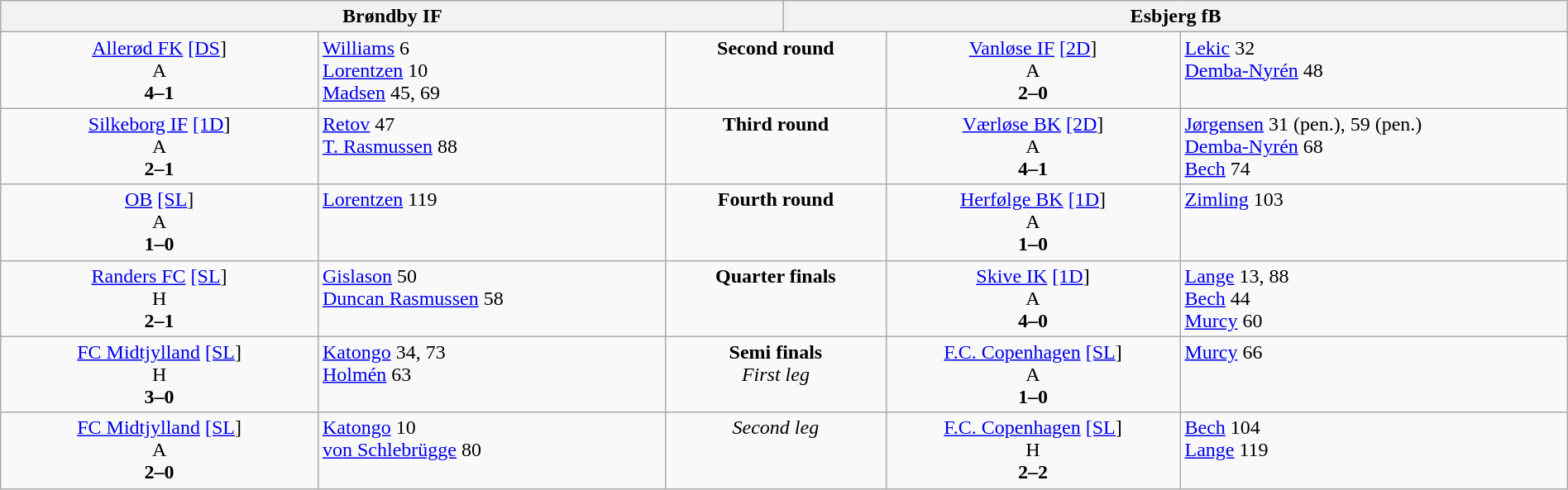<table style="width:100%;" class="wikitable">
<tr valign=top>
<th colspan="3" style="width:45%;">Brøndby IF</th>
<th colspan="3" style="width:45%;">Esbjerg fB</th>
</tr>
<tr valign=top align=center>
<td><a href='#'>Allerød FK</a> <a href='#'>[DS</a>]<br>A<br><strong>4–1</strong></td>
<td align=left><a href='#'>Williams</a> 6<br><a href='#'>Lorentzen</a> 10<br><a href='#'>Madsen</a> 45, 69</td>
<td colspan=2><strong>Second round</strong></td>
<td><a href='#'>Vanløse IF</a> <a href='#'>[2D</a>]<br>A<br><strong>2–0</strong></td>
<td align=left><a href='#'>Lekic</a> 32<br><a href='#'>Demba-Nyrén</a> 48</td>
</tr>
<tr valign=top align=center>
<td><a href='#'>Silkeborg IF</a> <a href='#'>[1D</a>]<br>A<br><strong>2–1</strong></td>
<td align=left><a href='#'>Retov</a> 47<br><a href='#'>T. Rasmussen</a> 88</td>
<td colspan=2><strong>Third round</strong></td>
<td><a href='#'>Værløse BK</a> <a href='#'>[2D</a>]<br>A<br><strong>4–1</strong></td>
<td align=left><a href='#'>Jørgensen</a> 31 (pen.), 59 (pen.)<br><a href='#'>Demba-Nyrén</a> 68<br><a href='#'>Bech</a> 74</td>
</tr>
<tr valign=top align=center>
<td><a href='#'>OB</a> <a href='#'>[SL</a>]<br>A<br><strong>1–0</strong></td>
<td align=left><a href='#'>Lorentzen</a> 119</td>
<td colspan=2><strong>Fourth round</strong></td>
<td><a href='#'>Herfølge BK</a> <a href='#'>[1D</a>]<br>A<br><strong>1–0</strong></td>
<td align=left><a href='#'>Zimling</a> 103</td>
</tr>
<tr valign=top align=center>
<td><a href='#'>Randers FC</a> <a href='#'>[SL</a>]<br>H<br><strong>2–1</strong></td>
<td align=left><a href='#'>Gislason</a> 50<br><a href='#'>Duncan Rasmussen</a> 58</td>
<td colspan=2><strong>Quarter finals</strong></td>
<td><a href='#'>Skive IK</a> <a href='#'>[1D</a>]<br>A<br><strong>4–0</strong></td>
<td align=left><a href='#'>Lange</a> 13, 88<br><a href='#'>Bech</a> 44<br><a href='#'>Murcy</a> 60</td>
</tr>
<tr valign=top align=center>
<td><a href='#'>FC Midtjylland</a> <a href='#'>[SL</a>]<br>H<br><strong>3–0</strong></td>
<td align=left><a href='#'>Katongo</a> 34, 73<br><a href='#'>Holmén</a> 63</td>
<td colspan=2><strong>Semi finals</strong><br><em>First leg</em></td>
<td><a href='#'>F.C. Copenhagen</a> <a href='#'>[SL</a>]<br>A<br><strong>1–0</strong></td>
<td align=left><a href='#'>Murcy</a> 66</td>
</tr>
<tr valign=top align=center>
<td><a href='#'>FC Midtjylland</a> <a href='#'>[SL</a>]<br>A<br><strong>2–0</strong></td>
<td align=left><a href='#'>Katongo</a> 10<br><a href='#'>von Schlebrügge</a> 80</td>
<td colspan=2><em>Second leg</em></td>
<td><a href='#'>F.C. Copenhagen</a> <a href='#'>[SL</a>]<br>H<br><strong>2–2</strong></td>
<td align=left><a href='#'>Bech</a> 104<br><a href='#'>Lange</a> 119</td>
</tr>
</table>
